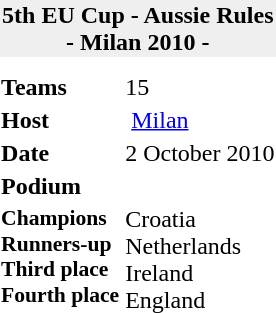<table class="toccolours" style="float: right; margin: 0 0 1em 1em;">
<tr>
<td colspan="2" style="background: #efefef; text-align: center;"><strong>5th EU Cup - Aussie Rules <br>- Milan 2010 -</strong></td>
</tr>
<tr>
<td colspan="2" style="text-align: center;"></td>
</tr>
<tr style="vertical-align:top;">
<th colspan=2></th>
</tr>
<tr style="vertical-align:top;">
<td><strong>Teams</strong></td>
<td>15</td>
</tr>
<tr style="vertical-align:top;">
<td><strong>Host</strong></td>
<td> <a href='#'>Milan</a></td>
</tr>
<tr style="vertical-align:top;">
<td><strong>Date</strong></td>
<td>2 October 2010</td>
</tr>
<tr style="vertical-align:top;">
<td><strong>Podium</strong></td>
</tr>
<tr style="vertical-align:top;">
<td style=font-size:90%><strong>Champions</strong> <br><strong>Runners-up</strong> <br><strong>Third place</strong> <br><strong>Fourth place</strong></td>
<td> Croatia<br> Netherlands<br> Ireland<br> England</td>
</tr>
</table>
